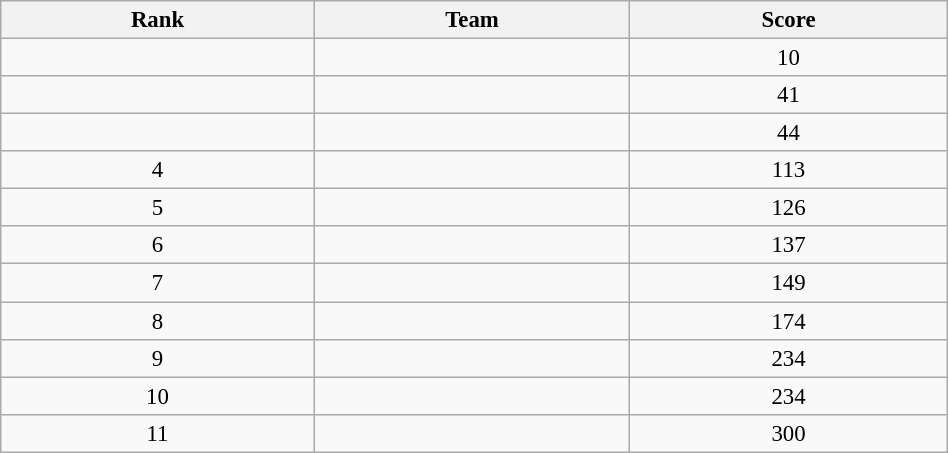<table class="wikitable sortable" style=" text-align:center; font-size:95%;" width="50%">
<tr>
<th>Rank</th>
<th>Team</th>
<th>Score</th>
</tr>
<tr>
<td align=center></td>
<td align=left></td>
<td>10</td>
</tr>
<tr>
<td align=center></td>
<td align=left></td>
<td>41</td>
</tr>
<tr>
<td align=center></td>
<td align=left></td>
<td>44</td>
</tr>
<tr>
<td>4</td>
<td align=left></td>
<td>113</td>
</tr>
<tr>
<td>5</td>
<td align=left></td>
<td>126</td>
</tr>
<tr>
<td>6</td>
<td align=left></td>
<td>137</td>
</tr>
<tr>
<td>7</td>
<td align=left></td>
<td>149</td>
</tr>
<tr>
<td>8</td>
<td align=left></td>
<td>174</td>
</tr>
<tr>
<td>9</td>
<td align=left></td>
<td>234</td>
</tr>
<tr>
<td>10</td>
<td align=left></td>
<td>234</td>
</tr>
<tr>
<td>11</td>
<td align=left></td>
<td>300</td>
</tr>
</table>
